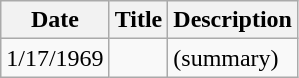<table class="wikitable">
<tr>
<th>Date</th>
<th>Title</th>
<th>Description</th>
</tr>
<tr>
<td>1/17/1969</td>
<td></td>
<td>(summary)</td>
</tr>
</table>
